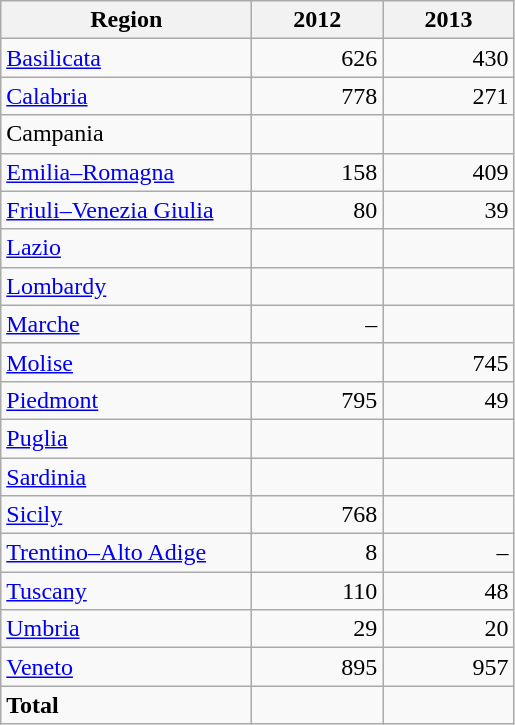<table class="wikitable">
<tr>
<th style="width: 120pt;">Region</th>
<th style="width: 60pt;">2012</th>
<th style="width: 60pt;">2013</th>
</tr>
<tr>
<td><a href='#'>Basilicata</a></td>
<td style="text-align:right;">626</td>
<td style="text-align:right;">430</td>
</tr>
<tr>
<td><a href='#'>Calabria</a></td>
<td style="text-align:right;">778</td>
<td style="text-align:right;">271</td>
</tr>
<tr>
<td>Campania</td>
<td style="text-align:right;"></td>
<td style="text-align:right;"></td>
</tr>
<tr>
<td><a href='#'>Emilia–Romagna</a></td>
<td style="text-align:right;">158</td>
<td style="text-align:right;">409</td>
</tr>
<tr>
<td><a href='#'>Friuli–Venezia Giulia</a></td>
<td style="text-align:right;">80</td>
<td style="text-align:right;">39</td>
</tr>
<tr>
<td><a href='#'>Lazio</a></td>
<td style="text-align:right;"></td>
<td style="text-align:right;"></td>
</tr>
<tr>
<td><a href='#'>Lombardy</a></td>
<td style="text-align:right;"></td>
<td style="text-align:right;"></td>
</tr>
<tr>
<td><a href='#'>Marche</a></td>
<td style="text-align:right;">–</td>
<td style="text-align:right;"></td>
</tr>
<tr>
<td><a href='#'>Molise</a></td>
<td style="text-align:right;"></td>
<td style="text-align:right;">745</td>
</tr>
<tr>
<td><a href='#'>Piedmont</a></td>
<td style="text-align:right;">795</td>
<td style="text-align:right;">49</td>
</tr>
<tr>
<td><a href='#'>Puglia</a></td>
<td style="text-align:right;"></td>
<td style="text-align:right;"></td>
</tr>
<tr>
<td><a href='#'>Sardinia</a></td>
<td style="text-align:right;"></td>
<td style="text-align:right;"></td>
</tr>
<tr>
<td><a href='#'>Sicily</a></td>
<td style="text-align:right;">768</td>
<td style="text-align:right;"></td>
</tr>
<tr>
<td><a href='#'>Trentino–Alto Adige</a></td>
<td style="text-align:right;">8</td>
<td style="text-align:right;">–</td>
</tr>
<tr>
<td><a href='#'>Tuscany</a></td>
<td style="text-align:right;">110</td>
<td style="text-align:right;">48</td>
</tr>
<tr>
<td><a href='#'>Umbria</a></td>
<td style="text-align:right;">29</td>
<td style="text-align:right;">20</td>
</tr>
<tr>
<td><a href='#'>Veneto</a></td>
<td style="text-align:right;">895</td>
<td style="text-align:right;">957</td>
</tr>
<tr>
<td><strong>Total</strong></td>
<td style="text-align:right;"></td>
<td style="text-align:right;"></td>
</tr>
</table>
